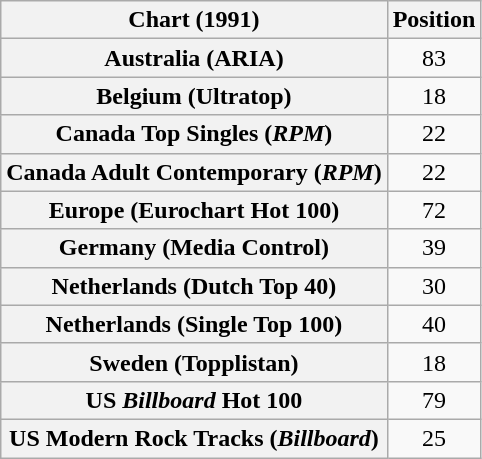<table class="wikitable sortable plainrowheaders" style="text-align:center">
<tr>
<th>Chart (1991)</th>
<th>Position</th>
</tr>
<tr>
<th scope="row">Australia (ARIA)</th>
<td>83</td>
</tr>
<tr>
<th scope="row">Belgium (Ultratop)</th>
<td>18</td>
</tr>
<tr>
<th scope="row">Canada Top Singles (<em>RPM</em>)</th>
<td>22</td>
</tr>
<tr>
<th scope="row">Canada Adult Contemporary (<em>RPM</em>)</th>
<td>22</td>
</tr>
<tr>
<th scope="row">Europe (Eurochart Hot 100)</th>
<td>72</td>
</tr>
<tr>
<th scope="row">Germany (Media Control)</th>
<td>39</td>
</tr>
<tr>
<th scope="row">Netherlands (Dutch Top 40)</th>
<td>30</td>
</tr>
<tr>
<th scope="row">Netherlands (Single Top 100)</th>
<td>40</td>
</tr>
<tr>
<th scope="row">Sweden (Topplistan)</th>
<td>18</td>
</tr>
<tr>
<th scope="row">US <em>Billboard</em> Hot 100</th>
<td>79</td>
</tr>
<tr>
<th scope="row">US Modern Rock Tracks (<em>Billboard</em>)</th>
<td>25</td>
</tr>
</table>
